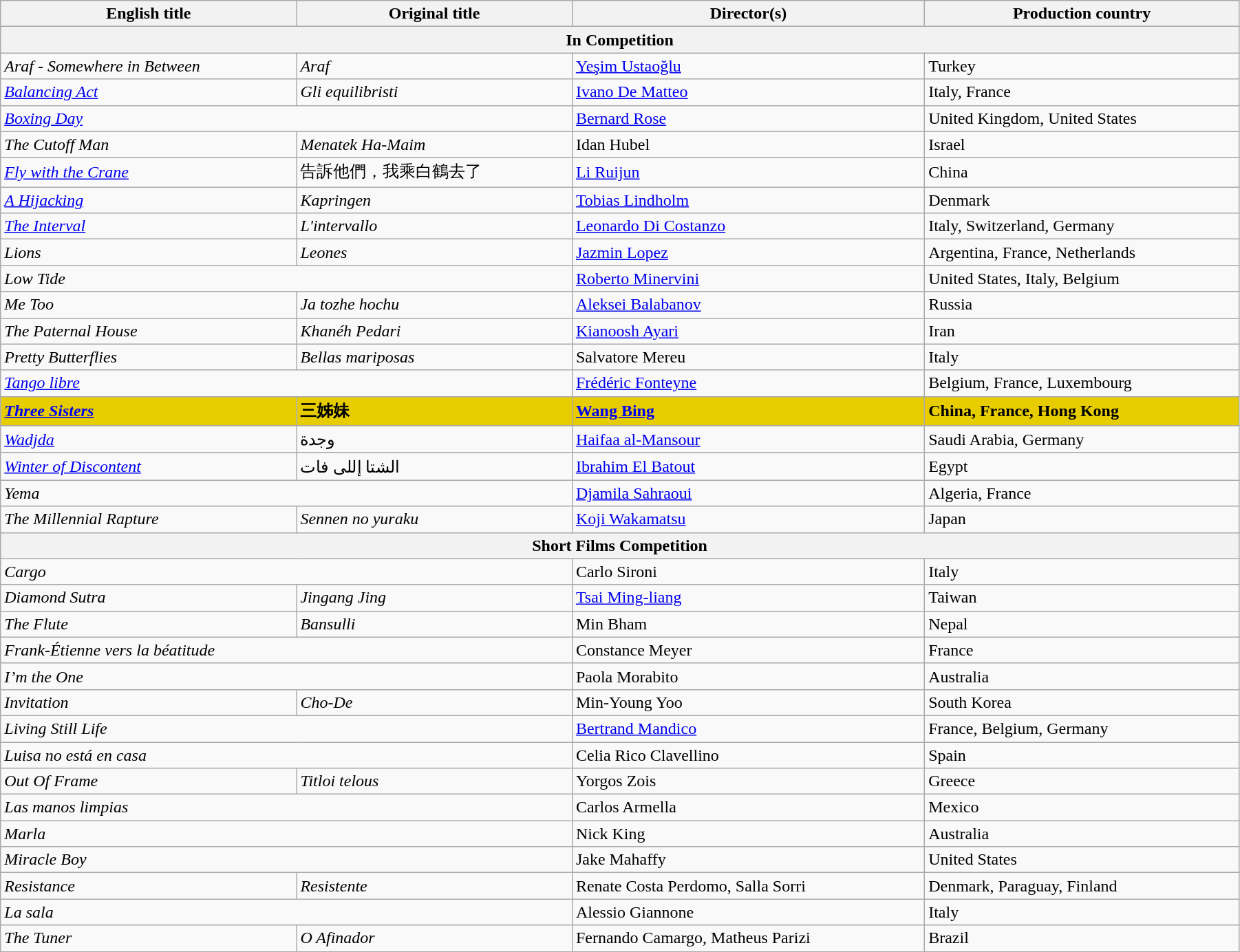<table class="wikitable" style="width:95%; margin-bottom:0px">
<tr>
<th>English title</th>
<th>Original title</th>
<th>Director(s)</th>
<th>Production country</th>
</tr>
<tr>
<th colspan="4">In Competition</th>
</tr>
<tr>
<td><em>Araf - Somewhere in Between</em></td>
<td><em>Araf</em></td>
<td data-sort-value="Ustaoglu"><a href='#'>Yeşim Ustaoğlu</a></td>
<td>Turkey</td>
</tr>
<tr>
<td><em><a href='#'>Balancing Act</a></em></td>
<td data-sort-value="Equilibristi"><em>Gli equilibristi</em></td>
<td data-sort-value="De Matteo"><a href='#'>Ivano De Matteo</a></td>
<td>Italy, France</td>
</tr>
<tr>
<td colspan=2><em><a href='#'>Boxing Day</a></em></td>
<td data-sort-value="Rose"><a href='#'>Bernard Rose</a></td>
<td>United Kingdom, United States</td>
</tr>
<tr>
<td data-sort-value="Cutoff"><em>The Cutoff Man</em></td>
<td><em>Menatek Ha-Maim</em></td>
<td data-sort-value="Hubel">Idan Hubel</td>
<td>Israel</td>
</tr>
<tr>
<td><em><a href='#'>Fly with the Crane</a></em></td>
<td>告訴他們，我乘白鶴去了</td>
<td><a href='#'>Li Ruijun</a></td>
<td>China</td>
</tr>
<tr>
<td data-sort-value="Hijacking"><em><a href='#'>A Hijacking</a></em></td>
<td><em>Kapringen</em></td>
<td data-sort-value="Lindholm"><a href='#'>Tobias Lindholm</a></td>
<td>Denmark</td>
</tr>
<tr>
<td><em><a href='#'>The Interval</a></em></td>
<td data-sort-value="Intervallo"><em>L'intervallo</em></td>
<td data-sort-value="Di Costanzo"><a href='#'>Leonardo Di Costanzo</a></td>
<td>Italy, Switzerland, Germany</td>
</tr>
<tr>
<td><em>Lions</em></td>
<td><em>Leones</em></td>
<td data-sort-value="Lopez"><a href='#'>Jazmin Lopez</a></td>
<td>Argentina, France, Netherlands</td>
</tr>
<tr>
<td colspan=2><em>Low Tide</em></td>
<td data-sort-value="Minervini"><a href='#'>Roberto Minervini</a></td>
<td>United States, Italy, Belgium</td>
</tr>
<tr>
<td><em>Me Too</em></td>
<td><em>Ja tozhe hochu</em></td>
<td data-sort-value="Balabanov"><a href='#'>Aleksei Balabanov</a></td>
<td>Russia</td>
</tr>
<tr>
<td data-sort-value="Paternal"><em>The Paternal House</em></td>
<td><em>Khanéh Pedari</em></td>
<td data-sort-value="Ayari"><a href='#'>Kianoosh Ayari</a></td>
<td>Iran</td>
</tr>
<tr>
<td><em>Pretty Butterflies</em></td>
<td><em>Bellas mariposas</em></td>
<td>Salvatore Mereu</td>
<td>Italy</td>
</tr>
<tr>
<td colspan=2><em><a href='#'>Tango libre</a></em></td>
<td data-sort-value="Fonteyne"><a href='#'>Frédéric Fonteyne</a></td>
<td>Belgium, France, Luxembourg</td>
</tr>
<tr style="background:#E7CD00;">
<td><em><a href='#'><strong>Three Sisters</strong></a></em></td>
<td><strong>三姊妹</strong></td>
<td data-sort-value="Bing"><a href='#'><strong>Wang Bing</strong></a></td>
<td><strong>China, France, Hong Kong</strong></td>
</tr>
<tr>
<td><em><a href='#'>Wadjda</a></em></td>
<td>وجدة</td>
<td data-sort-value="Al Mansour"><a href='#'>Haifaa al-Mansour</a></td>
<td>Saudi Arabia, Germany</td>
</tr>
<tr>
<td><em><a href='#'>Winter of Discontent</a></em></td>
<td>الشتا إللى فات</td>
<td data-sort-value="El Batout"><a href='#'>Ibrahim El Batout</a></td>
<td>Egypt</td>
</tr>
<tr>
<td colspan=2><em>Yema</em></td>
<td data-sort-value="Sahraoui"><a href='#'>Djamila Sahraoui</a></td>
<td>Algeria, France</td>
</tr>
<tr>
<td data-sort-value="Millennial"><em>The Millennial Rapture</em></td>
<td><em>Sennen no yuraku</em></td>
<td data-sort-value="Wakamatsu"><a href='#'>Koji Wakamatsu</a></td>
<td>Japan</td>
</tr>
<tr>
<th colspan="4">Short Films Competition</th>
</tr>
<tr>
<td colspan="2"><em>Cargo</em></td>
<td>Carlo Sironi</td>
<td>Italy</td>
</tr>
<tr>
<td><em>Diamond Sutra</em></td>
<td><em>Jingang Jing</em></td>
<td><a href='#'>Tsai Ming-liang</a></td>
<td>Taiwan</td>
</tr>
<tr>
<td><em>The Flute</em></td>
<td><em>Bansulli</em></td>
<td>Min Bham</td>
<td>Nepal</td>
</tr>
<tr>
<td colspan="2"><em>Frank-Étienne vers la béatitude</em></td>
<td>Constance Meyer</td>
<td>France</td>
</tr>
<tr>
<td colspan="2"><em>I’m the One</em></td>
<td>Paola Morabito</td>
<td>Australia</td>
</tr>
<tr>
<td><em>Invitation</em></td>
<td><em>Cho-De</em></td>
<td>Min-Young Yoo</td>
<td>South Korea</td>
</tr>
<tr>
<td colspan="2"><em>Living Still Life</em></td>
<td><a href='#'>Bertrand Mandico</a></td>
<td>France, Belgium, Germany</td>
</tr>
<tr>
<td colspan="2"><em>Luisa no está en casa</em></td>
<td>Celia Rico Clavellino</td>
<td>Spain</td>
</tr>
<tr>
<td><em>Out Of Frame</em></td>
<td><em>Titloi telous</em></td>
<td>Yorgos Zois</td>
<td>Greece</td>
</tr>
<tr>
<td colspan="2"><em>Las manos limpias</em></td>
<td>Carlos Armella</td>
<td>Mexico</td>
</tr>
<tr>
<td colspan="2"><em>Marla</em></td>
<td>Nick King</td>
<td>Australia</td>
</tr>
<tr>
<td colspan="2"><em>Miracle Boy</em></td>
<td>Jake Mahaffy</td>
<td>United States</td>
</tr>
<tr>
<td><em>Resistance</em></td>
<td><em>Resistente</em></td>
<td>Renate Costa Perdomo, Salla Sorri</td>
<td>Denmark, Paraguay, Finland</td>
</tr>
<tr>
<td colspan="2"><em>La sala</em></td>
<td>Alessio Giannone</td>
<td>Italy</td>
</tr>
<tr>
<td><em>The Tuner</em></td>
<td><em>O Afinador</em></td>
<td>Fernando Camargo, Matheus Parizi</td>
<td>Brazil</td>
</tr>
</table>
